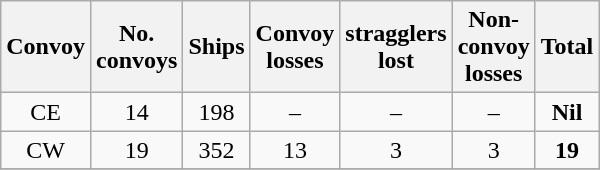<table class="wikitable sortable">
<tr>
<th scope="col" width="30px">Convoy</th>
<th scope="col" width="30px">No. convoys</th>
<th scope="col" width="30px">Ships</th>
<th scope="col" width="30px">Convoy losses</th>
<th scope="col" width="30px">stragglers lost</th>
<th scope="col" width="30px">Non-convoy losses</th>
<th scope="col" width="30px"><strong>Total</strong></th>
</tr>
<tr>
<td align="center">CE</td>
<td align="center">14</td>
<td align="center">198</td>
<td align="center">–</td>
<td align="center">–</td>
<td align="center">–</td>
<td align="center"><strong>Nil</strong></td>
</tr>
<tr>
<td align="center">CW</td>
<td align="center">19</td>
<td align="center">352</td>
<td align="center">13</td>
<td align="center">3</td>
<td align="center">3</td>
<td align="center"><strong>19</strong></td>
</tr>
<tr>
</tr>
</table>
